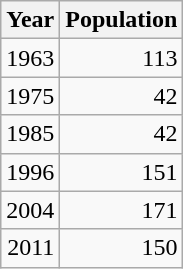<table class="wikitable">
<tr>
<th>Year</th>
<th>Population</th>
</tr>
<tr align="right">
<td>1963</td>
<td>113</td>
</tr>
<tr align="right">
<td>1975</td>
<td>42</td>
</tr>
<tr align="right">
<td>1985</td>
<td>42</td>
</tr>
<tr align="right">
<td>1996</td>
<td>151</td>
</tr>
<tr align="right">
<td>2004</td>
<td>171</td>
</tr>
<tr align="right">
<td>2011</td>
<td>150</td>
</tr>
</table>
